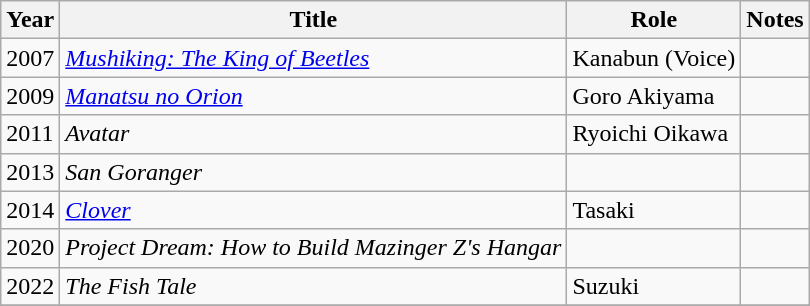<table class="wikitable">
<tr>
<th>Year</th>
<th>Title</th>
<th>Role</th>
<th>Notes</th>
</tr>
<tr>
<td>2007</td>
<td><em><a href='#'>Mushiking: The King of Beetles</a></em></td>
<td>Kanabun (Voice)</td>
<td></td>
</tr>
<tr>
<td>2009</td>
<td><em><a href='#'>Manatsu no Orion</a></em></td>
<td>Goro Akiyama</td>
<td></td>
</tr>
<tr>
<td>2011</td>
<td><em>Avatar</em></td>
<td>Ryoichi Oikawa</td>
<td></td>
</tr>
<tr>
<td>2013</td>
<td><em>San Goranger</em></td>
<td></td>
<td></td>
</tr>
<tr>
<td>2014</td>
<td><em><a href='#'>Clover</a></em></td>
<td>Tasaki</td>
<td></td>
</tr>
<tr>
<td>2020</td>
<td><em>Project Dream: How to Build Mazinger Z's Hangar</em></td>
<td></td>
<td></td>
</tr>
<tr>
<td>2022</td>
<td><em>The Fish Tale</em></td>
<td>Suzuki</td>
<td></td>
</tr>
<tr>
</tr>
</table>
